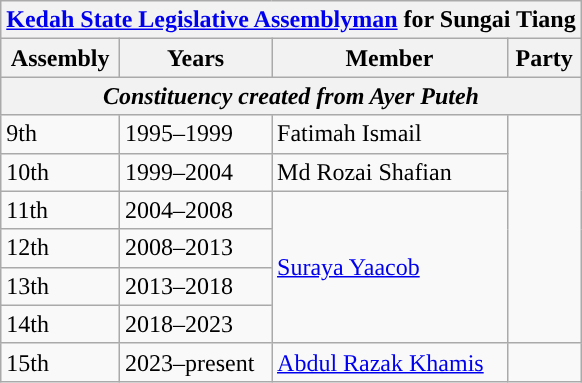<table class="wikitable">
<tr>
<th colspan="4"><a href='#'>Kedah State Legislative Assemblyman</a> for Sungai Tiang</th>
</tr>
<tr>
<th>Assembly</th>
<th>Years</th>
<th>Member</th>
<th>Party</th>
</tr>
<tr>
<th colspan="4" align="center"><em>Constituency created from Ayer Puteh</em></th>
</tr>
<tr>
<td>9th</td>
<td>1995–1999</td>
<td>Fatimah Ismail</td>
<td rowspan="6"></td>
</tr>
<tr>
<td>10th</td>
<td>1999–2004</td>
<td>Md Rozai Shafian</td>
</tr>
<tr>
<td>11th</td>
<td>2004–2008</td>
<td rowspan="4"><a href='#'>Suraya Yaacob</a></td>
</tr>
<tr>
<td>12th</td>
<td>2008–2013</td>
</tr>
<tr>
<td>13th</td>
<td>2013–2018</td>
</tr>
<tr>
<td>14th</td>
<td>2018–2023</td>
</tr>
<tr>
<td>15th</td>
<td>2023–present</td>
<td><a href='#'>Abdul Razak Khamis</a></td>
<td></td>
</tr>
</table>
